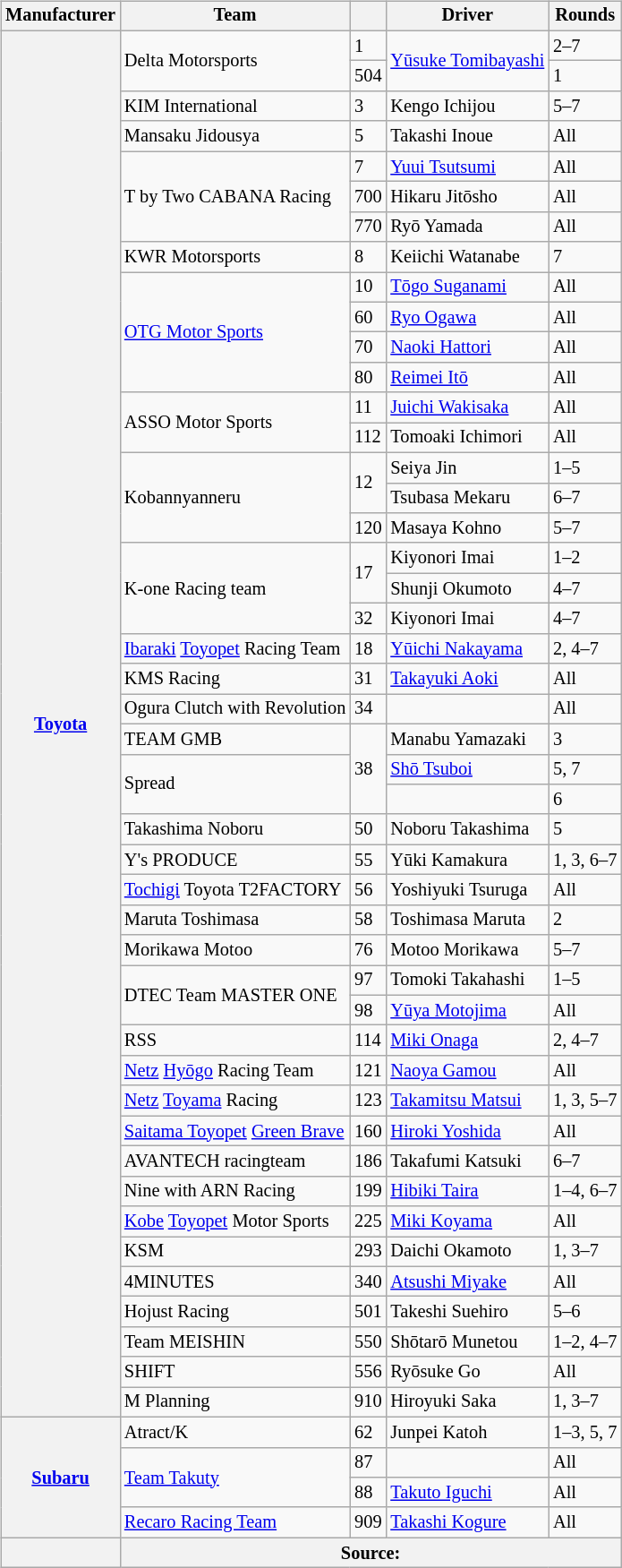<table>
<tr>
<td><br><table class="wikitable" style="font-size: 85%;">
<tr>
<th>Manufacturer</th>
<th>Team</th>
<th></th>
<th>Driver</th>
<th>Rounds</th>
</tr>
<tr>
<th rowspan="46"><a href='#'>Toyota</a></th>
<td rowspan="2">Delta Motorsports</td>
<td>1</td>
<td rowspan="2"> <a href='#'>Yūsuke Tomibayashi</a></td>
<td>2–7</td>
</tr>
<tr>
<td>504</td>
<td>1</td>
</tr>
<tr>
<td>KIM International</td>
<td>3</td>
<td> Kengo Ichijou</td>
<td>5–7</td>
</tr>
<tr>
<td>Mansaku Jidousya</td>
<td>5</td>
<td> Takashi Inoue</td>
<td>All</td>
</tr>
<tr>
<td rowspan="3">T by Two CABANA Racing</td>
<td>7</td>
<td> <a href='#'>Yuui Tsutsumi</a></td>
<td>All</td>
</tr>
<tr>
<td>700</td>
<td> Hikaru Jitōsho</td>
<td>All</td>
</tr>
<tr>
<td>770</td>
<td> Ryō Yamada</td>
<td>All</td>
</tr>
<tr>
<td>KWR Motorsports</td>
<td>8</td>
<td> Keiichi Watanabe</td>
<td>7</td>
</tr>
<tr>
<td rowspan="4"><a href='#'>OTG Motor Sports</a></td>
<td>10</td>
<td> <a href='#'>Tōgo Suganami</a></td>
<td>All</td>
</tr>
<tr>
<td>60</td>
<td> <a href='#'>Ryo Ogawa</a></td>
<td>All</td>
</tr>
<tr>
<td>70</td>
<td> <a href='#'>Naoki Hattori</a></td>
<td>All</td>
</tr>
<tr>
<td>80</td>
<td> <a href='#'>Reimei Itō</a></td>
<td>All</td>
</tr>
<tr>
<td rowspan="2">ASSO Motor Sports</td>
<td>11</td>
<td> <a href='#'>Juichi Wakisaka</a></td>
<td>All</td>
</tr>
<tr>
<td>112</td>
<td> Tomoaki Ichimori</td>
<td>All</td>
</tr>
<tr>
<td rowspan="3">Kobannyanneru</td>
<td rowspan="2">12</td>
<td> Seiya Jin</td>
<td>1–5</td>
</tr>
<tr>
<td> Tsubasa Mekaru</td>
<td>6–7</td>
</tr>
<tr>
<td>120</td>
<td> Masaya Kohno</td>
<td>5–7</td>
</tr>
<tr>
<td rowspan="3">K-one Racing team</td>
<td rowspan="2">17</td>
<td> Kiyonori Imai</td>
<td>1–2</td>
</tr>
<tr>
<td> Shunji Okumoto</td>
<td>4–7</td>
</tr>
<tr>
<td>32</td>
<td> Kiyonori Imai</td>
<td>4–7</td>
</tr>
<tr>
<td><a href='#'>Ibaraki</a> <a href='#'>Toyopet</a> Racing Team</td>
<td>18</td>
<td> <a href='#'>Yūichi Nakayama</a></td>
<td>2, 4–7</td>
</tr>
<tr>
<td>KMS Racing</td>
<td>31</td>
<td> <a href='#'>Takayuki Aoki</a></td>
<td>All</td>
</tr>
<tr>
<td>Ogura Clutch with Revolution</td>
<td>34</td>
<td> </td>
<td>All</td>
</tr>
<tr>
<td>TEAM GMB</td>
<td rowspan="3">38</td>
<td> Manabu Yamazaki</td>
<td>3</td>
</tr>
<tr>
<td rowspan="2">Spread</td>
<td> <a href='#'>Shō Tsuboi</a></td>
<td>5, 7</td>
</tr>
<tr>
<td> </td>
<td>6</td>
</tr>
<tr>
<td>Takashima Noboru</td>
<td>50</td>
<td> Noboru Takashima</td>
<td>5</td>
</tr>
<tr>
<td>Y's PRODUCE</td>
<td>55</td>
<td> Yūki Kamakura</td>
<td>1, 3, 6–7</td>
</tr>
<tr>
<td><a href='#'>Tochigi</a> Toyota T2FACTORY</td>
<td>56</td>
<td> Yoshiyuki Tsuruga</td>
<td>All</td>
</tr>
<tr>
<td>Maruta Toshimasa</td>
<td>58</td>
<td> Toshimasa Maruta</td>
<td>2</td>
</tr>
<tr>
<td>Morikawa Motoo</td>
<td>76</td>
<td> Motoo Morikawa</td>
<td>5–7</td>
</tr>
<tr>
<td rowspan="2">DTEC Team MASTER ONE</td>
<td>97</td>
<td> Tomoki Takahashi</td>
<td>1–5</td>
</tr>
<tr>
<td>98</td>
<td> <a href='#'>Yūya Motojima</a></td>
<td>All</td>
</tr>
<tr>
<td>RSS</td>
<td>114</td>
<td> <a href='#'>Miki Onaga</a></td>
<td>2, 4–7</td>
</tr>
<tr>
<td><a href='#'>Netz</a> <a href='#'>Hyōgo</a> Racing Team</td>
<td>121</td>
<td> <a href='#'>Naoya Gamou</a></td>
<td>All</td>
</tr>
<tr>
<td><a href='#'>Netz</a> <a href='#'>Toyama</a> Racing</td>
<td>123</td>
<td> <a href='#'>Takamitsu Matsui</a></td>
<td>1, 3, 5–7</td>
</tr>
<tr>
<td><a href='#'>Saitama Toyopet</a> <a href='#'>Green Brave</a></td>
<td>160</td>
<td> <a href='#'>Hiroki Yoshida</a></td>
<td>All</td>
</tr>
<tr>
<td>AVANTECH racingteam</td>
<td>186</td>
<td> Takafumi Katsuki</td>
<td>6–7</td>
</tr>
<tr>
<td>Nine with ARN Racing</td>
<td>199</td>
<td> <a href='#'>Hibiki Taira</a></td>
<td>1–4, 6–7</td>
</tr>
<tr>
<td><a href='#'>Kobe</a> <a href='#'>Toyopet</a> Motor Sports</td>
<td>225</td>
<td> <a href='#'>Miki Koyama</a></td>
<td>All</td>
</tr>
<tr>
<td>KSM</td>
<td>293</td>
<td> Daichi Okamoto</td>
<td>1, 3–7</td>
</tr>
<tr>
<td>4MINUTES</td>
<td>340</td>
<td> <a href='#'>Atsushi Miyake</a></td>
<td>All</td>
</tr>
<tr>
<td>Hojust Racing</td>
<td>501</td>
<td> Takeshi Suehiro</td>
<td>5–6</td>
</tr>
<tr>
<td>Team MEISHIN</td>
<td>550</td>
<td> Shōtarō Munetou</td>
<td>1–2, 4–7</td>
</tr>
<tr>
<td>SHIFT</td>
<td>556</td>
<td> Ryōsuke Go</td>
<td>All</td>
</tr>
<tr>
<td>M Planning</td>
<td>910</td>
<td> Hiroyuki Saka</td>
<td>1, 3–7</td>
</tr>
<tr>
<th rowspan="4"><a href='#'>Subaru</a></th>
<td>Atract/K</td>
<td>62</td>
<td> Junpei Katoh</td>
<td>1–3, 5, 7</td>
</tr>
<tr>
<td rowspan="2"><a href='#'>Team Takuty</a></td>
<td>87</td>
<td> </td>
<td>All</td>
</tr>
<tr>
<td>88</td>
<td> <a href='#'>Takuto Iguchi</a></td>
<td>All</td>
</tr>
<tr>
<td><a href='#'>Recaro Racing Team</a></td>
<td>909</td>
<td> <a href='#'>Takashi Kogure</a></td>
<td>All</td>
</tr>
<tr>
<th></th>
<th colspan="4" ; text-align:center><strong>Source:</strong></th>
</tr>
</table>
</td>
<td valign="top"></td>
</tr>
</table>
